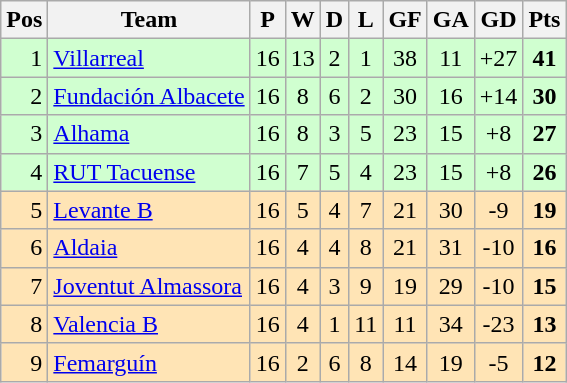<table class="wikitable sortable" style="text-align: center;">
<tr>
<th align="center">Pos</th>
<th align="center">Team</th>
<th align="center">P</th>
<th align="center">W</th>
<th align="center">D</th>
<th align="center">L</th>
<th align="center">GF</th>
<th align="center">GA</th>
<th align="center">GD</th>
<th align="center">Pts</th>
</tr>
<tr style="background:#D0FFD0;" align="center">
<td style="text-align:right;">1</td>
<td style="text-align:left;"><a href='#'>Villarreal</a></td>
<td>16</td>
<td>13</td>
<td>2</td>
<td>1</td>
<td>38</td>
<td>11</td>
<td>+27</td>
<td><strong>41</strong></td>
</tr>
<tr style="background:#D0FFD0;" align="center">
<td style="text-align:right;">2</td>
<td style="text-align:left;"><a href='#'>Fundación Albacete</a></td>
<td>16</td>
<td>8</td>
<td>6</td>
<td>2</td>
<td>30</td>
<td>16</td>
<td>+14</td>
<td><strong>30</strong></td>
</tr>
<tr style="background:#D0FFD0;" align="center">
<td style="text-align:right;">3</td>
<td style="text-align:left;"><a href='#'>Alhama</a></td>
<td>16</td>
<td>8</td>
<td>3</td>
<td>5</td>
<td>23</td>
<td>15</td>
<td>+8</td>
<td><strong>27</strong></td>
</tr>
<tr style="background:#D0FFD0;" align="center">
<td style="text-align:right;">4</td>
<td style="text-align:left;"><a href='#'>RUT Tacuense</a></td>
<td>16</td>
<td>7</td>
<td>5</td>
<td>4</td>
<td>23</td>
<td>15</td>
<td>+8</td>
<td><strong>26</strong></td>
</tr>
<tr style="background:#FFE4B5;" align="center">
<td style="text-align:right;">5</td>
<td style="text-align:left;"><a href='#'>Levante B</a></td>
<td>16</td>
<td>5</td>
<td>4</td>
<td>7</td>
<td>21</td>
<td>30</td>
<td>-9</td>
<td><strong>19</strong></td>
</tr>
<tr style="background:#FFE4B5;" align="center">
<td style="text-align:right;">6</td>
<td style="text-align:left;"><a href='#'>Aldaia</a></td>
<td>16</td>
<td>4</td>
<td>4</td>
<td>8</td>
<td>21</td>
<td>31</td>
<td>-10</td>
<td><strong>16</strong></td>
</tr>
<tr style="background:#FFE4B5;" align="center">
<td style="text-align:right;">7</td>
<td style="text-align:left;"><a href='#'>Joventut Almassora</a></td>
<td>16</td>
<td>4</td>
<td>3</td>
<td>9</td>
<td>19</td>
<td>29</td>
<td>-10</td>
<td><strong>15</strong></td>
</tr>
<tr style="background:#FFE4B5;" align="center">
<td style="text-align:right;">8</td>
<td style="text-align:left;"><a href='#'>Valencia B</a></td>
<td>16</td>
<td>4</td>
<td>1</td>
<td>11</td>
<td>11</td>
<td>34</td>
<td>-23</td>
<td><strong>13</strong></td>
</tr>
<tr style="background:#FFE4B5;" align="center">
<td style="text-align:right;">9</td>
<td style="text-align:left;"><a href='#'>Femarguín</a></td>
<td>16</td>
<td>2</td>
<td>6</td>
<td>8</td>
<td>14</td>
<td>19</td>
<td>-5</td>
<td><strong>12</strong></td>
</tr>
</table>
